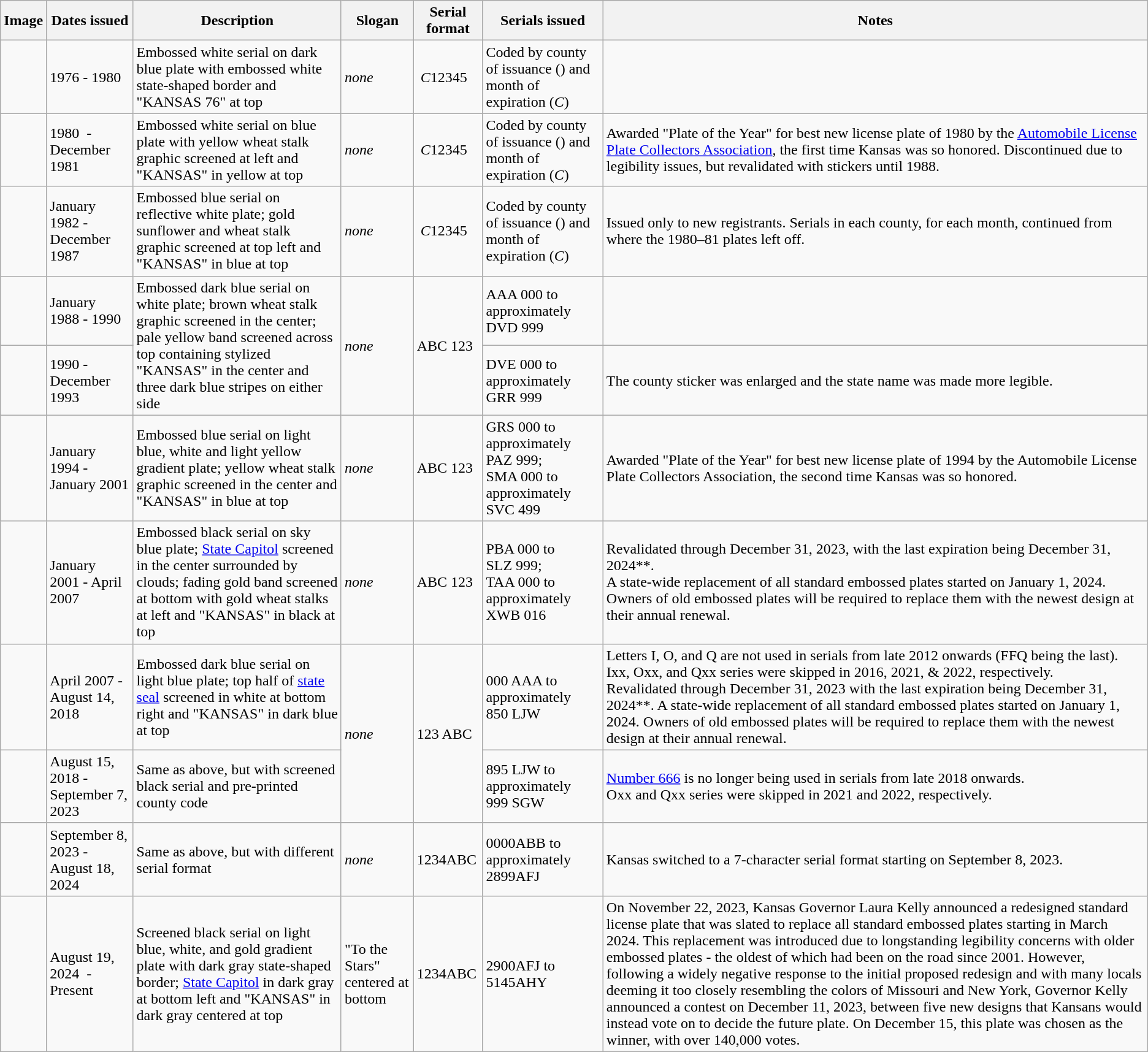<table class="wikitable">
<tr>
<th>Image</th>
<th>Dates issued</th>
<th>Description</th>
<th>Slogan</th>
<th>Serial format</th>
<th>Serials issued</th>
<th>Notes</th>
</tr>
<tr>
<td></td>
<td>1976 - 1980</td>
<td>Embossed white serial on dark blue plate with embossed white state-shaped border and "KANSAS 76" at top</td>
<td><em>none</em></td>
<td> <em>C</em>12345</td>
<td>Coded by county of issuance () and month of expiration (<em>C</em>)</td>
<td></td>
</tr>
<tr>
<td></td>
<td>1980  - December 1981</td>
<td>Embossed white serial on blue plate with yellow wheat stalk graphic screened at left and "KANSAS" in yellow at top</td>
<td><em>none</em></td>
<td> <em>C</em>12345</td>
<td>Coded by county of issuance () and month of expiration (<em>C</em>)</td>
<td>Awarded "Plate of the Year" for best new license plate of 1980 by the <a href='#'>Automobile License Plate Collectors Association</a>, the first time Kansas was so honored. Discontinued due to legibility issues, but revalidated with stickers until 1988.</td>
</tr>
<tr>
<td></td>
<td>January 1982 - December 1987</td>
<td>Embossed blue serial on reflective white plate; gold sunflower and wheat stalk graphic screened at top left and "KANSAS" in blue at top</td>
<td><em>none</em></td>
<td> <em>C</em>12345</td>
<td>Coded by county of issuance () and month of expiration (<em>C</em>)</td>
<td>Issued only to new registrants. Serials in each county, for each month, continued from where the 1980–81 plates left off.</td>
</tr>
<tr>
<td></td>
<td>January 1988 - 1990</td>
<td rowspan="2">Embossed dark blue serial on white plate; brown wheat stalk graphic screened in the center; pale yellow band screened across top containing stylized "KANSAS" in the center and three dark blue stripes on either side</td>
<td rowspan="2"><em>none</em></td>
<td rowspan="2">ABC 123</td>
<td>AAA 000 to approximately DVD 999</td>
<td></td>
</tr>
<tr>
<td></td>
<td>1990 - December 1993</td>
<td>DVE 000 to approximately GRR 999</td>
<td>The county sticker was enlarged and the state name was made more legible.</td>
</tr>
<tr>
<td></td>
<td>January 1994 - January 2001</td>
<td>Embossed blue serial on light blue, white and light yellow gradient plate; yellow wheat stalk graphic screened in the center and "KANSAS" in blue at top</td>
<td><em>none</em></td>
<td>ABC 123</td>
<td>GRS 000 to approximately PAZ 999;<br>SMA 000 to approximately SVC 499</td>
<td>Awarded "Plate of the Year" for best new license plate of 1994 by the Automobile License Plate Collectors Association, the second time Kansas was so honored.</td>
</tr>
<tr>
<td></td>
<td>January 2001 - April 2007</td>
<td>Embossed black serial on sky blue plate; <a href='#'>State Capitol</a> screened in the center surrounded by clouds; fading gold band screened at bottom with gold wheat stalks at left and "KANSAS" in black at top</td>
<td><em>none</em></td>
<td>ABC 123</td>
<td>PBA 000 to SLZ 999;<br>TAA 000 to approximately XWB 016</td>
<td>Revalidated through December 31, 2023, with the last expiration being December 31, 2024**.<br>A state-wide replacement of all standard embossed plates started on January 1, 2024. Owners of old embossed plates will be required to replace them with the newest design at their annual renewal.</td>
</tr>
<tr>
<td></td>
<td>April 2007 - August 14, 2018</td>
<td>Embossed dark blue serial on light blue plate; top half of <a href='#'>state seal</a> screened in white at bottom right and "KANSAS" in dark blue at top</td>
<td rowspan="2"><em>none</em></td>
<td rowspan="2">123 ABC</td>
<td>000 AAA to approximately<br>850 LJW</td>
<td>Letters I, O, and Q are not used in serials from late 2012 onwards (FFQ being the last). Ixx, Oxx, and Qxx series were skipped in 2016, 2021, & 2022, respectively.<br>Revalidated through December 31, 2023 with the last expiration being December 31, 2024**. A state-wide replacement of all standard embossed plates started on January 1, 2024. Owners of old embossed plates will be required to replace them with the newest design at their annual renewal.</td>
</tr>
<tr>
<td></td>
<td>August 15, 2018 - September 7, 2023</td>
<td>Same as above, but with screened black serial and pre-printed county code</td>
<td>895 LJW to approximately<br>999 SGW</td>
<td><a href='#'>Number 666</a> is no longer being used in serials from late 2018 onwards.<br>Oxx and Qxx series were skipped in 2021 and 2022, respectively.</td>
</tr>
<tr>
<td></td>
<td>September 8, 2023 - August 18, 2024</td>
<td>Same as above, but with different serial format</td>
<td><em>none</em></td>
<td>1234ABC</td>
<td>0000ABB to approximately 2899AFJ</td>
<td>Kansas switched to a 7-character serial format starting on September 8, 2023.</td>
</tr>
<tr>
<td></td>
<td>August 19, 2024  - Present</td>
<td>Screened black serial on light blue, white, and gold gradient plate with dark gray state-shaped border; <a href='#'>State Capitol</a> in dark gray at bottom left and "KANSAS" in dark gray centered at top</td>
<td>"To the Stars" centered at bottom</td>
<td>1234ABC</td>
<td>2900AFJ to 5145AHY </td>
<td>On November 22, 2023, Kansas Governor Laura Kelly announced a redesigned standard license plate that was slated to replace all standard embossed plates starting in March 2024. This replacement was introduced due to longstanding legibility concerns with older embossed plates - the oldest of which had been on the road since 2001. However, following a widely negative response to the initial proposed redesign and with many locals deeming it too closely resembling the colors of Missouri and New York, Governor Kelly announced a contest on December 11, 2023, between five new designs that Kansans would instead vote on to decide the future plate. On December 15, this plate was chosen as the winner, with over 140,000 votes.</td>
</tr>
</table>
